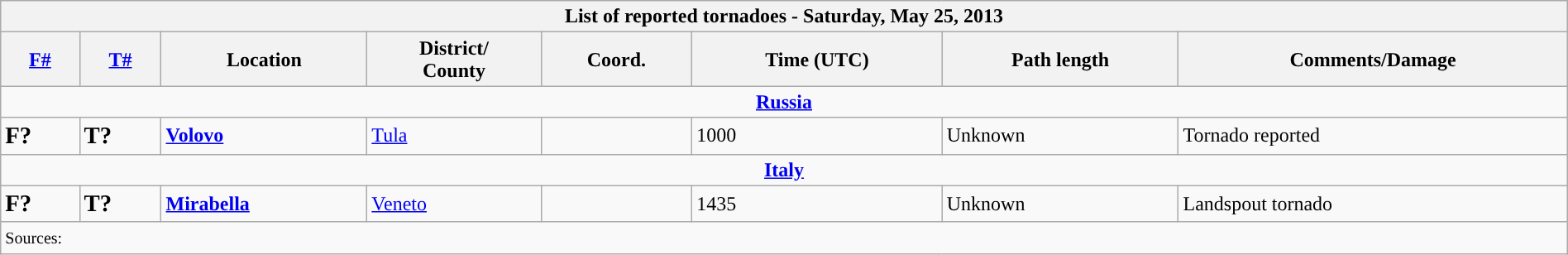<table class="wikitable collapsible" width="100%">
<tr>
<th colspan="8">List of reported tornadoes - Saturday, May 25, 2013</th>
</tr>
<tr>
<th><a href='#'>F#</a></th>
<th><a href='#'>T#</a></th>
<th>Location</th>
<th>District/<br>County</th>
<th>Coord.</th>
<th>Time (UTC)</th>
<th>Path length</th>
<th>Comments/Damage</th>
</tr>
<tr>
<td colspan="8" align=center><strong><a href='#'>Russia</a></strong></td>
</tr>
<tr>
<td><big><strong>F?</strong></big></td>
<td><big><strong>T?</strong></big></td>
<td><strong><a href='#'>Volovo</a></strong></td>
<td><a href='#'>Tula</a></td>
<td></td>
<td>1000</td>
<td>Unknown</td>
<td>Tornado reported</td>
</tr>
<tr>
<td colspan="8" align=center><strong><a href='#'>Italy</a></strong></td>
</tr>
<tr>
<td><big><strong>F?</strong></big></td>
<td><big><strong>T?</strong></big></td>
<td><strong><a href='#'>Mirabella</a></strong></td>
<td><a href='#'>Veneto</a></td>
<td></td>
<td>1435</td>
<td>Unknown</td>
<td>Landspout tornado</td>
</tr>
<tr>
<td colspan="8"><small>Sources:  </small></td>
</tr>
</table>
